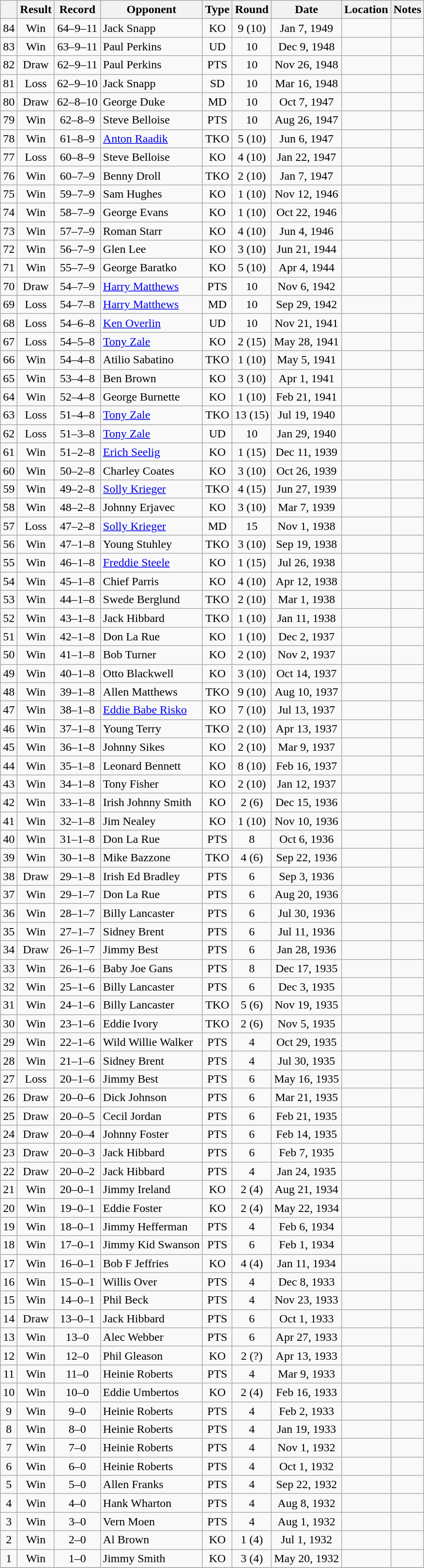<table class="wikitable" style="text-align:center">
<tr>
<th></th>
<th>Result</th>
<th>Record</th>
<th>Opponent</th>
<th>Type</th>
<th>Round</th>
<th>Date</th>
<th>Location</th>
<th>Notes</th>
</tr>
<tr>
<td>84</td>
<td>Win</td>
<td>64–9–11</td>
<td style="text-align:left;">Jack Snapp</td>
<td>KO</td>
<td>9 (10)</td>
<td>Jan 7, 1949</td>
<td style="text-align:left;"></td>
<td></td>
</tr>
<tr>
<td>83</td>
<td>Win</td>
<td>63–9–11</td>
<td style="text-align:left;">Paul Perkins</td>
<td>UD</td>
<td>10</td>
<td>Dec 9, 1948</td>
<td style="text-align:left;"></td>
<td></td>
</tr>
<tr>
<td>82</td>
<td>Draw</td>
<td>62–9–11</td>
<td style="text-align:left;">Paul Perkins</td>
<td>PTS</td>
<td>10</td>
<td>Nov 26, 1948</td>
<td style="text-align:left;"></td>
<td></td>
</tr>
<tr>
<td>81</td>
<td>Loss</td>
<td>62–9–10</td>
<td style="text-align:left;">Jack Snapp</td>
<td>SD</td>
<td>10</td>
<td>Mar 16, 1948</td>
<td style="text-align:left;"></td>
<td></td>
</tr>
<tr>
<td>80</td>
<td>Draw</td>
<td>62–8–10</td>
<td style="text-align:left;">George Duke</td>
<td>MD</td>
<td>10</td>
<td>Oct 7, 1947</td>
<td style="text-align:left;"></td>
<td></td>
</tr>
<tr>
<td>79</td>
<td>Win</td>
<td>62–8–9</td>
<td style="text-align:left;">Steve Belloise</td>
<td>PTS</td>
<td>10</td>
<td>Aug 26, 1947</td>
<td style="text-align:left;"></td>
<td></td>
</tr>
<tr>
<td>78</td>
<td>Win</td>
<td>61–8–9</td>
<td style="text-align:left;"><a href='#'>Anton Raadik</a></td>
<td>TKO</td>
<td>5 (10)</td>
<td>Jun 6, 1947</td>
<td style="text-align:left;"></td>
<td></td>
</tr>
<tr>
<td>77</td>
<td>Loss</td>
<td>60–8–9</td>
<td style="text-align:left;">Steve Belloise</td>
<td>KO</td>
<td>4 (10)</td>
<td>Jan 22, 1947</td>
<td style="text-align:left;"></td>
<td></td>
</tr>
<tr>
<td>76</td>
<td>Win</td>
<td>60–7–9</td>
<td style="text-align:left;">Benny Droll</td>
<td>TKO</td>
<td>2 (10)</td>
<td>Jan 7, 1947</td>
<td style="text-align:left;"></td>
<td></td>
</tr>
<tr>
<td>75</td>
<td>Win</td>
<td>59–7–9</td>
<td style="text-align:left;">Sam Hughes</td>
<td>KO</td>
<td>1 (10)</td>
<td>Nov 12, 1946</td>
<td style="text-align:left;"></td>
<td></td>
</tr>
<tr>
<td>74</td>
<td>Win</td>
<td>58–7–9</td>
<td style="text-align:left;">George Evans</td>
<td>KO</td>
<td>1 (10)</td>
<td>Oct 22, 1946</td>
<td style="text-align:left;"></td>
<td></td>
</tr>
<tr>
<td>73</td>
<td>Win</td>
<td>57–7–9</td>
<td style="text-align:left;">Roman Starr</td>
<td>KO</td>
<td>4 (10)</td>
<td>Jun 4, 1946</td>
<td style="text-align:left;"></td>
<td></td>
</tr>
<tr>
<td>72</td>
<td>Win</td>
<td>56–7–9</td>
<td style="text-align:left;">Glen Lee</td>
<td>KO</td>
<td>3 (10)</td>
<td>Jun 21, 1944</td>
<td style="text-align:left;"></td>
<td style="text-align:left;"></td>
</tr>
<tr>
<td>71</td>
<td>Win</td>
<td>55–7–9</td>
<td style="text-align:left;">George Baratko</td>
<td>KO</td>
<td>5 (10)</td>
<td>Apr 4, 1944</td>
<td style="text-align:left;"></td>
<td></td>
</tr>
<tr>
<td>70</td>
<td>Draw</td>
<td>54–7–9</td>
<td style="text-align:left;"><a href='#'>Harry Matthews</a></td>
<td>PTS</td>
<td>10</td>
<td>Nov 6, 1942</td>
<td style="text-align:left;"></td>
<td></td>
</tr>
<tr>
<td>69</td>
<td>Loss</td>
<td>54–7–8</td>
<td style="text-align:left;"><a href='#'>Harry Matthews</a></td>
<td>MD</td>
<td>10</td>
<td>Sep 29, 1942</td>
<td style="text-align:left;"></td>
<td></td>
</tr>
<tr>
<td>68</td>
<td>Loss</td>
<td>54–6–8</td>
<td style="text-align:left;"><a href='#'>Ken Overlin</a></td>
<td>UD</td>
<td>10</td>
<td>Nov 21, 1941</td>
<td style="text-align:left;"></td>
<td></td>
</tr>
<tr>
<td>67</td>
<td>Loss</td>
<td>54–5–8</td>
<td style="text-align:left;"><a href='#'>Tony Zale</a></td>
<td>KO</td>
<td>2 (15)</td>
<td>May 28, 1941</td>
<td style="text-align:left;"></td>
<td style="text-align:left;"></td>
</tr>
<tr>
<td>66</td>
<td>Win</td>
<td>54–4–8</td>
<td style="text-align:left;">Atilio Sabatino</td>
<td>TKO</td>
<td>1 (10)</td>
<td>May 5, 1941</td>
<td style="text-align:left;"></td>
<td></td>
</tr>
<tr>
<td>65</td>
<td>Win</td>
<td>53–4–8</td>
<td style="text-align:left;">Ben Brown</td>
<td>KO</td>
<td>3 (10)</td>
<td>Apr 1, 1941</td>
<td style="text-align:left;"></td>
<td></td>
</tr>
<tr>
<td>64</td>
<td>Win</td>
<td>52–4–8</td>
<td style="text-align:left;">George Burnette</td>
<td>KO</td>
<td>1 (10)</td>
<td>Feb 21, 1941</td>
<td style="text-align:left;"></td>
<td></td>
</tr>
<tr>
<td>63</td>
<td>Loss</td>
<td>51–4–8</td>
<td style="text-align:left;"><a href='#'>Tony Zale</a></td>
<td>TKO</td>
<td>13 (15)</td>
<td>Jul 19, 1940</td>
<td style="text-align:left;"></td>
<td style="text-align:left;"></td>
</tr>
<tr>
<td>62</td>
<td>Loss</td>
<td>51–3–8</td>
<td style="text-align:left;"><a href='#'>Tony Zale</a></td>
<td>UD</td>
<td>10</td>
<td>Jan 29, 1940</td>
<td style="text-align:left;"></td>
<td></td>
</tr>
<tr>
<td>61</td>
<td>Win</td>
<td>51–2–8</td>
<td style="text-align:left;"><a href='#'>Erich Seelig</a></td>
<td>KO</td>
<td>1 (15)</td>
<td>Dec 11, 1939</td>
<td style="text-align:left;"></td>
<td style="text-align:left;"></td>
</tr>
<tr>
<td>60</td>
<td>Win</td>
<td>50–2–8</td>
<td style="text-align:left;">Charley Coates</td>
<td>KO</td>
<td>3 (10)</td>
<td>Oct 26, 1939</td>
<td style="text-align:left;"></td>
<td></td>
</tr>
<tr>
<td>59</td>
<td>Win</td>
<td>49–2–8</td>
<td style="text-align:left;"><a href='#'>Solly Krieger</a></td>
<td>TKO</td>
<td>4 (15)</td>
<td>Jun 27, 1939</td>
<td style="text-align:left;"></td>
<td style="text-align:left;"></td>
</tr>
<tr>
<td>58</td>
<td>Win</td>
<td>48–2–8</td>
<td style="text-align:left;">Johnny Erjavec</td>
<td>KO</td>
<td>3 (10)</td>
<td>Mar 7, 1939</td>
<td style="text-align:left;"></td>
<td></td>
</tr>
<tr>
<td>57</td>
<td>Loss</td>
<td>47–2–8</td>
<td style="text-align:left;"><a href='#'>Solly Krieger</a></td>
<td>MD</td>
<td>15</td>
<td>Nov 1, 1938</td>
<td style="text-align:left;"></td>
<td style="text-align:left;"></td>
</tr>
<tr>
<td>56</td>
<td>Win</td>
<td>47–1–8</td>
<td style="text-align:left;">Young Stuhley</td>
<td>TKO</td>
<td>3 (10)</td>
<td>Sep 19, 1938</td>
<td style="text-align:left;"></td>
<td></td>
</tr>
<tr>
<td>55</td>
<td>Win</td>
<td>46–1–8</td>
<td style="text-align:left;"><a href='#'>Freddie Steele</a></td>
<td>KO</td>
<td>1 (15)</td>
<td>Jul 26, 1938</td>
<td style="text-align:left;"></td>
<td style="text-align:left;"></td>
</tr>
<tr>
<td>54</td>
<td>Win</td>
<td>45–1–8</td>
<td style="text-align:left;">Chief Parris</td>
<td>KO</td>
<td>4 (10)</td>
<td>Apr 12, 1938</td>
<td style="text-align:left;"></td>
<td></td>
</tr>
<tr>
<td>53</td>
<td>Win</td>
<td>44–1–8</td>
<td style="text-align:left;">Swede Berglund</td>
<td>TKO</td>
<td>2 (10)</td>
<td>Mar 1, 1938</td>
<td style="text-align:left;"></td>
<td></td>
</tr>
<tr>
<td>52</td>
<td>Win</td>
<td>43–1–8</td>
<td style="text-align:left;">Jack Hibbard</td>
<td>TKO</td>
<td>1 (10)</td>
<td>Jan 11, 1938</td>
<td style="text-align:left;"></td>
<td></td>
</tr>
<tr>
<td>51</td>
<td>Win</td>
<td>42–1–8</td>
<td style="text-align:left;">Don La Rue</td>
<td>KO</td>
<td>1 (10)</td>
<td>Dec 2, 1937</td>
<td style="text-align:left;"></td>
<td></td>
</tr>
<tr>
<td>50</td>
<td>Win</td>
<td>41–1–8</td>
<td style="text-align:left;">Bob Turner</td>
<td>KO</td>
<td>2 (10)</td>
<td>Nov 2, 1937</td>
<td style="text-align:left;"></td>
<td></td>
</tr>
<tr>
<td>49</td>
<td>Win</td>
<td>40–1–8</td>
<td style="text-align:left;">Otto Blackwell</td>
<td>KO</td>
<td>3 (10)</td>
<td>Oct 14, 1937</td>
<td style="text-align:left;"></td>
<td></td>
</tr>
<tr>
<td>48</td>
<td>Win</td>
<td>39–1–8</td>
<td style="text-align:left;">Allen Matthews</td>
<td>TKO</td>
<td>9 (10)</td>
<td>Aug 10, 1937</td>
<td style="text-align:left;"></td>
<td></td>
</tr>
<tr>
<td>47</td>
<td>Win</td>
<td>38–1–8</td>
<td style="text-align:left;"><a href='#'>Eddie Babe Risko</a></td>
<td>KO</td>
<td>7 (10)</td>
<td>Jul 13, 1937</td>
<td style="text-align:left;"></td>
<td></td>
</tr>
<tr>
<td>46</td>
<td>Win</td>
<td>37–1–8</td>
<td style="text-align:left;">Young Terry</td>
<td>TKO</td>
<td>2 (10)</td>
<td>Apr 13, 1937</td>
<td style="text-align:left;"></td>
<td></td>
</tr>
<tr>
<td>45</td>
<td>Win</td>
<td>36–1–8</td>
<td style="text-align:left;">Johnny Sikes</td>
<td>KO</td>
<td>2 (10)</td>
<td>Mar 9, 1937</td>
<td style="text-align:left;"></td>
<td></td>
</tr>
<tr>
<td>44</td>
<td>Win</td>
<td>35–1–8</td>
<td style="text-align:left;">Leonard Bennett</td>
<td>KO</td>
<td>8 (10)</td>
<td>Feb 16, 1937</td>
<td style="text-align:left;"></td>
<td></td>
</tr>
<tr>
<td>43</td>
<td>Win</td>
<td>34–1–8</td>
<td style="text-align:left;">Tony Fisher</td>
<td>KO</td>
<td>2 (10)</td>
<td>Jan 12, 1937</td>
<td style="text-align:left;"></td>
<td></td>
</tr>
<tr>
<td>42</td>
<td>Win</td>
<td>33–1–8</td>
<td style="text-align:left;">Irish Johnny Smith</td>
<td>KO</td>
<td>2 (6)</td>
<td>Dec 15, 1936</td>
<td style="text-align:left;"></td>
<td></td>
</tr>
<tr>
<td>41</td>
<td>Win</td>
<td>32–1–8</td>
<td style="text-align:left;">Jim Nealey</td>
<td>KO</td>
<td>1 (10)</td>
<td>Nov 10, 1936</td>
<td style="text-align:left;"></td>
<td></td>
</tr>
<tr>
<td>40</td>
<td>Win</td>
<td>31–1–8</td>
<td style="text-align:left;">Don La Rue</td>
<td>PTS</td>
<td>8</td>
<td>Oct 6, 1936</td>
<td style="text-align:left;"></td>
<td></td>
</tr>
<tr>
<td>39</td>
<td>Win</td>
<td>30–1–8</td>
<td style="text-align:left;">Mike Bazzone</td>
<td>TKO</td>
<td>4 (6)</td>
<td>Sep 22, 1936</td>
<td style="text-align:left;"></td>
<td></td>
</tr>
<tr>
<td>38</td>
<td>Draw</td>
<td>29–1–8</td>
<td style="text-align:left;">Irish Ed Bradley</td>
<td>PTS</td>
<td>6</td>
<td>Sep 3, 1936</td>
<td style="text-align:left;"></td>
<td></td>
</tr>
<tr>
<td>37</td>
<td>Win</td>
<td>29–1–7</td>
<td style="text-align:left;">Don La Rue</td>
<td>PTS</td>
<td>6</td>
<td>Aug 20, 1936</td>
<td style="text-align:left;"></td>
<td></td>
</tr>
<tr>
<td>36</td>
<td>Win</td>
<td>28–1–7</td>
<td style="text-align:left;">Billy Lancaster</td>
<td>PTS</td>
<td>6</td>
<td>Jul 30, 1936</td>
<td style="text-align:left;"></td>
<td></td>
</tr>
<tr>
<td>35</td>
<td>Win</td>
<td>27–1–7</td>
<td style="text-align:left;">Sidney Brent</td>
<td>PTS</td>
<td>6</td>
<td>Jul 11, 1936</td>
<td style="text-align:left;"></td>
<td></td>
</tr>
<tr>
<td>34</td>
<td>Draw</td>
<td>26–1–7</td>
<td style="text-align:left;">Jimmy Best</td>
<td>PTS</td>
<td>6</td>
<td>Jan 28, 1936</td>
<td style="text-align:left;"></td>
<td></td>
</tr>
<tr>
<td>33</td>
<td>Win</td>
<td>26–1–6</td>
<td style="text-align:left;">Baby Joe Gans</td>
<td>PTS</td>
<td>8</td>
<td>Dec 17, 1935</td>
<td style="text-align:left;"></td>
<td></td>
</tr>
<tr>
<td>32</td>
<td>Win</td>
<td>25–1–6</td>
<td style="text-align:left;">Billy Lancaster</td>
<td>PTS</td>
<td>6</td>
<td>Dec 3, 1935</td>
<td style="text-align:left;"></td>
<td></td>
</tr>
<tr>
<td>31</td>
<td>Win</td>
<td>24–1–6</td>
<td style="text-align:left;">Billy Lancaster</td>
<td>TKO</td>
<td>5 (6)</td>
<td>Nov 19, 1935</td>
<td style="text-align:left;"></td>
<td></td>
</tr>
<tr>
<td>30</td>
<td>Win</td>
<td>23–1–6</td>
<td style="text-align:left;">Eddie Ivory</td>
<td>TKO</td>
<td>2 (6)</td>
<td>Nov 5, 1935</td>
<td style="text-align:left;"></td>
<td></td>
</tr>
<tr>
<td>29</td>
<td>Win</td>
<td>22–1–6</td>
<td style="text-align:left;">Wild Willie Walker</td>
<td>PTS</td>
<td>4</td>
<td>Oct 29, 1935</td>
<td style="text-align:left;"></td>
<td></td>
</tr>
<tr>
<td>28</td>
<td>Win</td>
<td>21–1–6</td>
<td style="text-align:left;">Sidney Brent</td>
<td>PTS</td>
<td>4</td>
<td>Jul 30, 1935</td>
<td style="text-align:left;"></td>
<td></td>
</tr>
<tr>
<td>27</td>
<td>Loss</td>
<td>20–1–6</td>
<td style="text-align:left;">Jimmy Best</td>
<td>PTS</td>
<td>6</td>
<td>May 16, 1935</td>
<td style="text-align:left;"></td>
<td></td>
</tr>
<tr>
<td>26</td>
<td>Draw</td>
<td>20–0–6</td>
<td style="text-align:left;">Dick Johnson</td>
<td>PTS</td>
<td>6</td>
<td>Mar 21, 1935</td>
<td style="text-align:left;"></td>
<td></td>
</tr>
<tr>
<td>25</td>
<td>Draw</td>
<td>20–0–5</td>
<td style="text-align:left;">Cecil Jordan</td>
<td>PTS</td>
<td>6</td>
<td>Feb 21, 1935</td>
<td style="text-align:left;"></td>
<td></td>
</tr>
<tr>
<td>24</td>
<td>Draw</td>
<td>20–0–4</td>
<td style="text-align:left;">Johnny Foster</td>
<td>PTS</td>
<td>6</td>
<td>Feb 14, 1935</td>
<td style="text-align:left;"></td>
<td></td>
</tr>
<tr>
<td>23</td>
<td>Draw</td>
<td>20–0–3</td>
<td style="text-align:left;">Jack Hibbard</td>
<td>PTS</td>
<td>6</td>
<td>Feb 7, 1935</td>
<td style="text-align:left;"></td>
<td></td>
</tr>
<tr>
<td>22</td>
<td>Draw</td>
<td>20–0–2</td>
<td style="text-align:left;">Jack Hibbard</td>
<td>PTS</td>
<td>4</td>
<td>Jan 24, 1935</td>
<td style="text-align:left;"></td>
<td></td>
</tr>
<tr>
<td>21</td>
<td>Win</td>
<td>20–0–1</td>
<td style="text-align:left;">Jimmy Ireland</td>
<td>KO</td>
<td>2 (4)</td>
<td>Aug 21, 1934</td>
<td style="text-align:left;"></td>
<td></td>
</tr>
<tr>
<td>20</td>
<td>Win</td>
<td>19–0–1</td>
<td style="text-align:left;">Eddie Foster</td>
<td>KO</td>
<td>2 (4)</td>
<td>May 22, 1934</td>
<td style="text-align:left;"></td>
<td></td>
</tr>
<tr>
<td>19</td>
<td>Win</td>
<td>18–0–1</td>
<td style="text-align:left;">Jimmy Hefferman</td>
<td>PTS</td>
<td>4</td>
<td>Feb 6, 1934</td>
<td style="text-align:left;"></td>
<td></td>
</tr>
<tr>
<td>18</td>
<td>Win</td>
<td>17–0–1</td>
<td style="text-align:left;">Jimmy Kid Swanson</td>
<td>PTS</td>
<td>6</td>
<td>Feb 1, 1934</td>
<td style="text-align:left;"></td>
<td></td>
</tr>
<tr>
<td>17</td>
<td>Win</td>
<td>16–0–1</td>
<td style="text-align:left;">Bob F Jeffries</td>
<td>KO</td>
<td>4 (4)</td>
<td>Jan 11, 1934</td>
<td style="text-align:left;"></td>
<td></td>
</tr>
<tr>
<td>16</td>
<td>Win</td>
<td>15–0–1</td>
<td style="text-align:left;">Willis Over</td>
<td>PTS</td>
<td>4</td>
<td>Dec 8, 1933</td>
<td style="text-align:left;"></td>
<td></td>
</tr>
<tr>
<td>15</td>
<td>Win</td>
<td>14–0–1</td>
<td style="text-align:left;">Phil Beck</td>
<td>PTS</td>
<td>4</td>
<td>Nov 23, 1933</td>
<td style="text-align:left;"></td>
<td></td>
</tr>
<tr>
<td>14</td>
<td>Draw</td>
<td>13–0–1</td>
<td style="text-align:left;">Jack Hibbard</td>
<td>PTS</td>
<td>6</td>
<td>Oct 1, 1933</td>
<td style="text-align:left;"></td>
<td style="text-align:left;"></td>
</tr>
<tr>
<td>13</td>
<td>Win</td>
<td>13–0</td>
<td style="text-align:left;">Alec Webber</td>
<td>PTS</td>
<td>6</td>
<td>Apr 27, 1933</td>
<td style="text-align:left;"></td>
<td></td>
</tr>
<tr>
<td>12</td>
<td>Win</td>
<td>12–0</td>
<td style="text-align:left;">Phil Gleason</td>
<td>KO</td>
<td>2 (?)</td>
<td>Apr 13, 1933</td>
<td style="text-align:left;"></td>
<td></td>
</tr>
<tr>
<td>11</td>
<td>Win</td>
<td>11–0</td>
<td style="text-align:left;">Heinie Roberts</td>
<td>PTS</td>
<td>4</td>
<td>Mar 9, 1933</td>
<td style="text-align:left;"></td>
<td></td>
</tr>
<tr>
<td>10</td>
<td>Win</td>
<td>10–0</td>
<td style="text-align:left;">Eddie Umbertos</td>
<td>KO</td>
<td>2 (4)</td>
<td>Feb 16, 1933</td>
<td style="text-align:left;"></td>
<td></td>
</tr>
<tr>
<td>9</td>
<td>Win</td>
<td>9–0</td>
<td style="text-align:left;">Heinie Roberts</td>
<td>PTS</td>
<td>4</td>
<td>Feb 2, 1933</td>
<td style="text-align:left;"></td>
<td></td>
</tr>
<tr>
<td>8</td>
<td>Win</td>
<td>8–0</td>
<td style="text-align:left;">Heinie Roberts</td>
<td>PTS</td>
<td>4</td>
<td>Jan 19, 1933</td>
<td style="text-align:left;"></td>
<td></td>
</tr>
<tr>
<td>7</td>
<td>Win</td>
<td>7–0</td>
<td style="text-align:left;">Heinie Roberts</td>
<td>PTS</td>
<td>4</td>
<td>Nov 1, 1932</td>
<td style="text-align:left;"></td>
<td style="text-align:left;"></td>
</tr>
<tr>
<td>6</td>
<td>Win</td>
<td>6–0</td>
<td style="text-align:left;">Heinie Roberts</td>
<td>PTS</td>
<td>4</td>
<td>Oct 1, 1932</td>
<td style="text-align:left;"></td>
<td style="text-align:left;"></td>
</tr>
<tr>
<td>5</td>
<td>Win</td>
<td>5–0</td>
<td style="text-align:left;">Allen Franks</td>
<td>PTS</td>
<td>4</td>
<td>Sep 22, 1932</td>
<td style="text-align:left;"></td>
<td></td>
</tr>
<tr>
<td>4</td>
<td>Win</td>
<td>4–0</td>
<td style="text-align:left;">Hank Wharton</td>
<td>PTS</td>
<td>4</td>
<td>Aug 8, 1932</td>
<td style="text-align:left;"></td>
<td></td>
</tr>
<tr>
<td>3</td>
<td>Win</td>
<td>3–0</td>
<td style="text-align:left;">Vern Moen</td>
<td>PTS</td>
<td>4</td>
<td>Aug 1, 1932</td>
<td style="text-align:left;"></td>
<td style="text-align:left;"></td>
</tr>
<tr>
<td>2</td>
<td>Win</td>
<td>2–0</td>
<td style="text-align:left;">Al Brown</td>
<td>KO</td>
<td>1 (4)</td>
<td>Jul 1, 1932</td>
<td style="text-align:left;"></td>
<td style="text-align:left;"></td>
</tr>
<tr>
<td>1</td>
<td>Win</td>
<td>1–0</td>
<td style="text-align:left;">Jimmy Smith</td>
<td>KO</td>
<td>3 (4)</td>
<td>May 20, 1932</td>
<td style="text-align:left;"></td>
<td style="text-align:left;"></td>
</tr>
<tr>
</tr>
</table>
